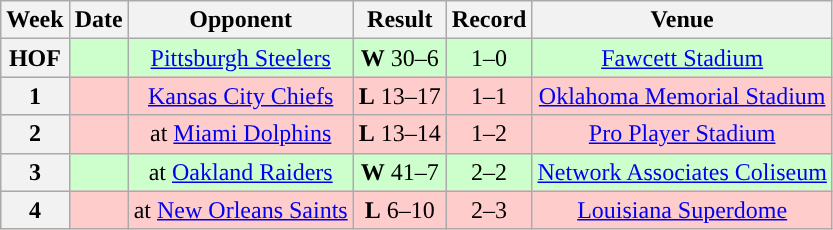<table class="wikitable" style="text-align:center">
<tr>
<th>Week</th>
<th>Date</th>
<th>Opponent</th>
<th>Result</th>
<th>Record</th>
<th>Venue</th>
</tr>
<tr style="background:#cfc">
<th>HOF</th>
<td></td>
<td><a href='#'>Pittsburgh Steelers</a></td>
<td><strong>W</strong> 30–6</td>
<td>1–0</td>
<td><a href='#'>Fawcett Stadium</a></td>
</tr>
<tr style="background:#fcc">
<th>1</th>
<td></td>
<td><a href='#'>Kansas City Chiefs</a></td>
<td><strong>L</strong> 13–17</td>
<td>1–1</td>
<td><a href='#'>Oklahoma Memorial Stadium</a></td>
</tr>
<tr style="background:#fcc">
<th>2</th>
<td></td>
<td>at <a href='#'>Miami Dolphins</a></td>
<td><strong>L</strong> 13–14</td>
<td>1–2</td>
<td><a href='#'>Pro Player Stadium</a></td>
</tr>
<tr style="background:#cfc">
<th>3</th>
<td></td>
<td>at <a href='#'>Oakland Raiders</a></td>
<td><strong>W</strong> 41–7</td>
<td>2–2</td>
<td><a href='#'>Network Associates Coliseum</a></td>
</tr>
<tr style="background:#fcc">
<th>4</th>
<td></td>
<td>at <a href='#'>New Orleans Saints</a></td>
<td><strong>L</strong> 6–10</td>
<td>2–3</td>
<td><a href='#'>Louisiana Superdome</a></td>
</tr>
</table>
